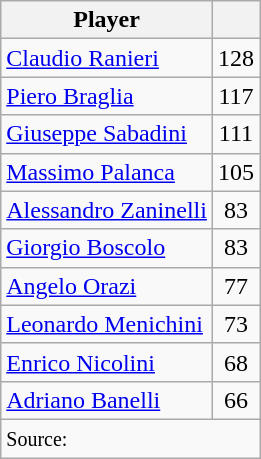<table class= "wikitable">
<tr>
<th>Player</th>
<th></th>
</tr>
<tr>
<td><a href='#'>Claudio Ranieri</a></td>
<td align=center>128</td>
</tr>
<tr>
<td><a href='#'>Piero Braglia</a></td>
<td align=center>117</td>
</tr>
<tr>
<td><a href='#'>Giuseppe Sabadini</a></td>
<td align=center>111</td>
</tr>
<tr>
<td><a href='#'>Massimo Palanca</a></td>
<td align=center>105</td>
</tr>
<tr>
<td><a href='#'>Alessandro Zaninelli</a></td>
<td align=center>83</td>
</tr>
<tr>
<td><a href='#'>Giorgio Boscolo</a></td>
<td align=center>83</td>
</tr>
<tr>
<td><a href='#'>Angelo Orazi</a></td>
<td align=center>77</td>
</tr>
<tr>
<td><a href='#'>Leonardo Menichini</a></td>
<td align=center>73</td>
</tr>
<tr>
<td><a href='#'>Enrico Nicolini</a></td>
<td align=center>68</td>
</tr>
<tr>
<td><a href='#'>Adriano Banelli</a></td>
<td align=center>66</td>
</tr>
<tr>
<td colspan=2><small>Source:</small></td>
</tr>
</table>
